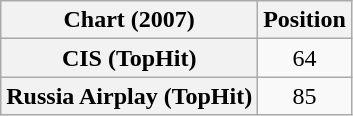<table class="wikitable sortable plainrowheaders" style="text-align:center">
<tr>
<th scope="col">Chart (2007)</th>
<th scope="col">Position</th>
</tr>
<tr>
<th scope="row">CIS (TopHit)</th>
<td>64</td>
</tr>
<tr>
<th scope="row">Russia Airplay (TopHit)</th>
<td>85</td>
</tr>
</table>
